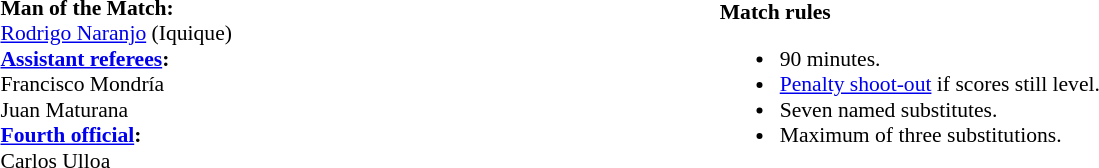<table width=100% style="font-size:90%">
<tr>
<td><br><strong>Man of the Match:</strong>
<br><a href='#'>Rodrigo Naranjo</a> (Iquique)
<br><strong><a href='#'>Assistant referees</a>:</strong>
<br>Francisco Mondría
<br>Juan Maturana
<br><strong><a href='#'>Fourth official</a>:</strong>
<br>Carlos Ulloa</td>
<td><br><strong>Match rules</strong><ul><li>90 minutes.</li><li><a href='#'>Penalty shoot-out</a> if scores still level.</li><li>Seven named substitutes.</li><li>Maximum of three substitutions.</li></ul></td>
</tr>
</table>
